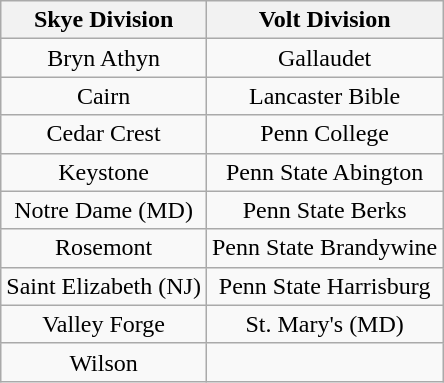<table class="wikitable" style="text-align:center">
<tr>
<th>Skye Division</th>
<th>Volt Division</th>
</tr>
<tr>
<td>Bryn Athyn</td>
<td>Gallaudet</td>
</tr>
<tr>
<td>Cairn</td>
<td>Lancaster Bible</td>
</tr>
<tr>
<td>Cedar Crest</td>
<td>Penn College</td>
</tr>
<tr>
<td>Keystone</td>
<td>Penn State Abington</td>
</tr>
<tr>
<td>Notre Dame (MD)</td>
<td>Penn State Berks</td>
</tr>
<tr>
<td>Rosemont</td>
<td>Penn State Brandywine</td>
</tr>
<tr>
<td>Saint Elizabeth (NJ)</td>
<td>Penn State Harrisburg</td>
</tr>
<tr>
<td>Valley Forge</td>
<td>St. Mary's (MD)</td>
</tr>
<tr>
<td>Wilson</td>
<td></td>
</tr>
</table>
